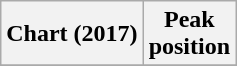<table class="wikitable sortable plainrowheaders">
<tr>
<th scope="col">Chart (2017)</th>
<th scope="col">Peak<br>position</th>
</tr>
<tr>
</tr>
</table>
